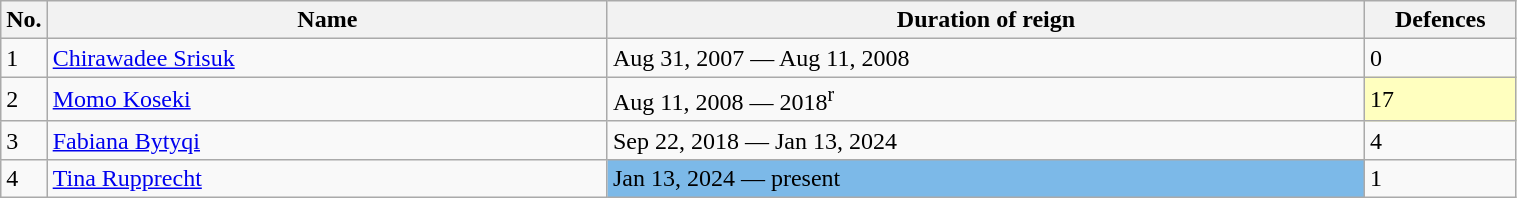<table class="wikitable" width=80%>
<tr>
<th width=3%>No.</th>
<th width=37%>Name</th>
<th width=50%>Duration of reign</th>
<th width=10%>Defences</th>
</tr>
<tr>
<td>1</td>
<td align=left> <a href='#'>Chirawadee Srisuk</a></td>
<td>Aug 31, 2007 — Aug 11, 2008</td>
<td>0</td>
</tr>
<tr>
<td>2</td>
<td align=left> <a href='#'>Momo Koseki</a></td>
<td>Aug 11, 2008 — 2018<sup>r</sup></td>
<td style="background:#ffffbf;" width=5px>17</td>
</tr>
<tr>
<td>3</td>
<td align=left> <a href='#'>Fabiana Bytyqi</a></td>
<td>Sep 22, 2018 — Jan 13, 2024</td>
<td>4</td>
</tr>
<tr>
<td>4</td>
<td align=left> <a href='#'>Tina Rupprecht</a></td>
<td style="background:#7CB9E8;" width=5px>Jan 13, 2024 — present</td>
<td>1</td>
</tr>
</table>
